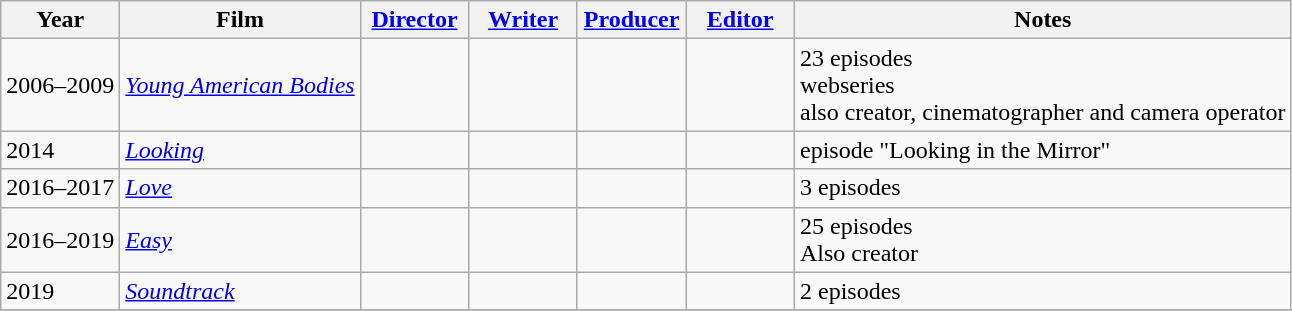<table class="wikitable sortable" style="text-align:left">
<tr>
<th>Year</th>
<th>Film</th>
<th width=65><a href='#'>Director</a></th>
<th width=65><a href='#'>Writer</a></th>
<th width=65><a href='#'>Producer</a></th>
<th width=65><a href='#'>Editor</a></th>
<th>Notes</th>
</tr>
<tr>
<td>2006–2009</td>
<td><em><a href='#'>Young American Bodies</a></em></td>
<td></td>
<td></td>
<td></td>
<td></td>
<td>23 episodes<br>webseries<br>also creator, cinematographer and camera operator</td>
</tr>
<tr>
<td>2014</td>
<td><em><a href='#'>Looking</a></em></td>
<td></td>
<td></td>
<td></td>
<td></td>
<td>episode "Looking in the Mirror"</td>
</tr>
<tr>
<td>2016–2017</td>
<td><em><a href='#'>Love</a></em></td>
<td></td>
<td></td>
<td></td>
<td></td>
<td>3 episodes</td>
</tr>
<tr>
<td>2016–2019</td>
<td><em><a href='#'>Easy</a></em></td>
<td></td>
<td></td>
<td></td>
<td></td>
<td>25 episodes<br>Also creator</td>
</tr>
<tr>
<td>2019</td>
<td><em><a href='#'>Soundtrack</a></em></td>
<td></td>
<td></td>
<td></td>
<td></td>
<td>2 episodes</td>
</tr>
<tr>
</tr>
</table>
